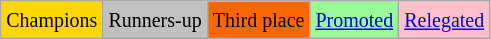<table class="wikitable">
<tr>
<td bgcolor=gold><small>Champions</small></td>
<td bgcolor=silver><small>Runners-up</small></td>
<td bgcolor=ff6600><small>Third place</small></td>
<td bgcolor=palegreen><small><a href='#'>Promoted</a></small></td>
<td bgcolor=pink><small><a href='#'>Relegated</a></small></td>
</tr>
</table>
